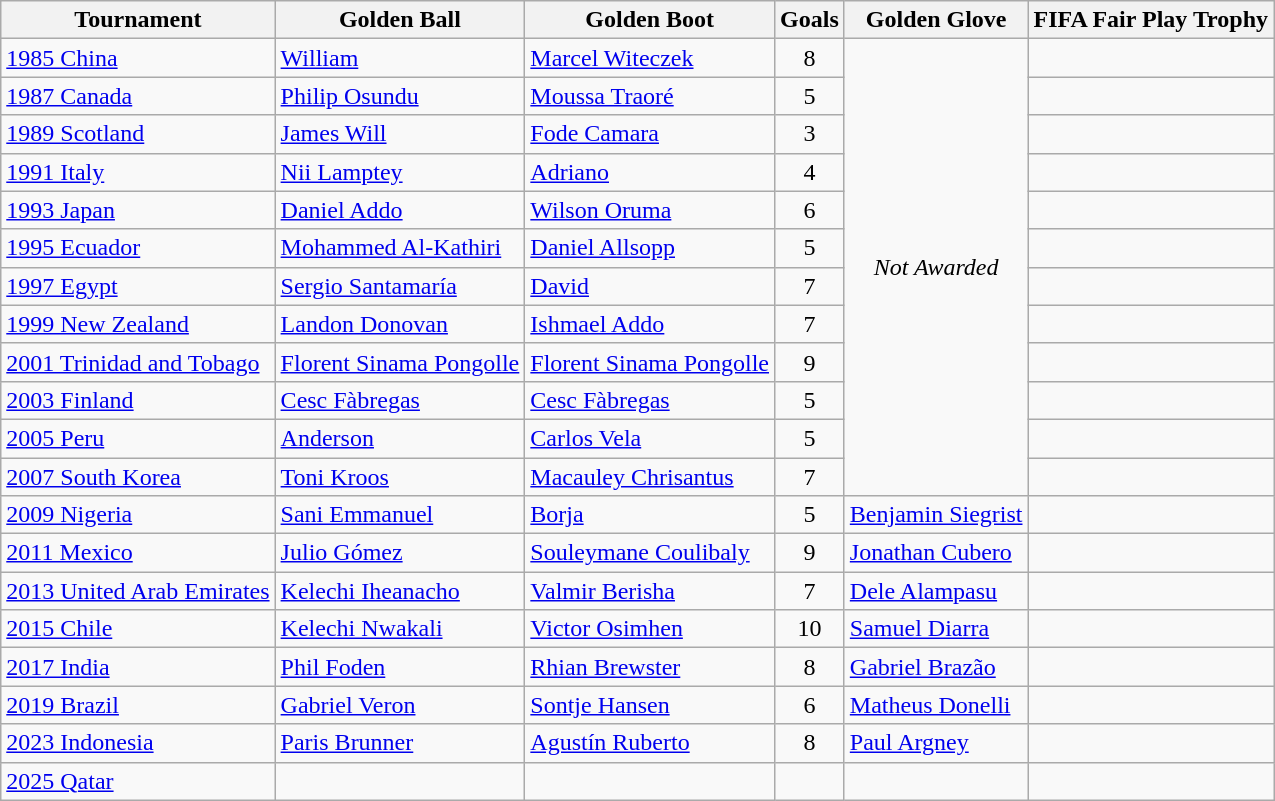<table class="wikitable">
<tr>
<th>Tournament</th>
<th>Golden Ball</th>
<th>Golden Boot</th>
<th>Goals</th>
<th>Golden Glove</th>
<th>FIFA Fair Play Trophy</th>
</tr>
<tr>
<td> <a href='#'>1985 China</a></td>
<td> <a href='#'>William</a></td>
<td> <a href='#'>Marcel Witeczek</a></td>
<td align=center>8</td>
<td rowspan="12" align=center><em>Not Awarded</em></td>
<td></td>
</tr>
<tr>
<td> <a href='#'>1987 Canada</a></td>
<td> <a href='#'>Philip Osundu</a></td>
<td> <a href='#'>Moussa Traoré</a></td>
<td align=center>5</td>
<td></td>
</tr>
<tr>
<td> <a href='#'>1989 Scotland</a></td>
<td> <a href='#'>James Will</a></td>
<td> <a href='#'>Fode Camara</a></td>
<td align=center>3</td>
<td></td>
</tr>
<tr>
<td> <a href='#'>1991 Italy</a></td>
<td> <a href='#'>Nii Lamptey</a></td>
<td> <a href='#'>Adriano</a></td>
<td align=center>4</td>
<td></td>
</tr>
<tr>
<td> <a href='#'>1993 Japan</a></td>
<td> <a href='#'>Daniel Addo</a></td>
<td> <a href='#'>Wilson Oruma</a></td>
<td align=center>6</td>
<td></td>
</tr>
<tr>
<td> <a href='#'>1995 Ecuador</a></td>
<td> <a href='#'>Mohammed Al-Kathiri</a></td>
<td> <a href='#'>Daniel Allsopp</a></td>
<td align=center>5</td>
<td></td>
</tr>
<tr>
<td> <a href='#'>1997 Egypt</a></td>
<td> <a href='#'>Sergio Santamaría</a></td>
<td> <a href='#'>David</a></td>
<td align=center>7</td>
<td></td>
</tr>
<tr>
<td> <a href='#'>1999 New Zealand</a></td>
<td> <a href='#'>Landon Donovan</a></td>
<td> <a href='#'>Ishmael Addo</a></td>
<td align=center>7</td>
<td></td>
</tr>
<tr>
<td> <a href='#'>2001 Trinidad and Tobago</a></td>
<td> <a href='#'>Florent Sinama Pongolle</a></td>
<td> <a href='#'>Florent Sinama Pongolle</a></td>
<td align=center>9</td>
<td></td>
</tr>
<tr>
<td> <a href='#'>2003 Finland</a></td>
<td> <a href='#'>Cesc Fàbregas</a></td>
<td> <a href='#'>Cesc Fàbregas</a></td>
<td align=center>5</td>
<td></td>
</tr>
<tr>
<td> <a href='#'>2005 Peru</a></td>
<td> <a href='#'>Anderson</a></td>
<td> <a href='#'>Carlos Vela</a></td>
<td align=center>5</td>
<td></td>
</tr>
<tr>
<td> <a href='#'>2007 South Korea</a></td>
<td> <a href='#'>Toni Kroos</a></td>
<td> <a href='#'>Macauley Chrisantus</a></td>
<td align=center>7</td>
<td></td>
</tr>
<tr>
<td> <a href='#'>2009 Nigeria</a></td>
<td> <a href='#'>Sani Emmanuel</a></td>
<td> <a href='#'>Borja</a></td>
<td align=center>5</td>
<td> <a href='#'>Benjamin Siegrist</a></td>
<td></td>
</tr>
<tr>
<td> <a href='#'>2011 Mexico</a></td>
<td> <a href='#'>Julio Gómez</a></td>
<td> <a href='#'>Souleymane Coulibaly</a></td>
<td align=center>9</td>
<td> <a href='#'>Jonathan Cubero</a></td>
<td></td>
</tr>
<tr>
<td> <a href='#'>2013 United Arab Emirates</a></td>
<td> <a href='#'>Kelechi Iheanacho</a></td>
<td> <a href='#'>Valmir Berisha</a></td>
<td align=center>7</td>
<td> <a href='#'>Dele Alampasu</a></td>
<td></td>
</tr>
<tr>
<td> <a href='#'>2015 Chile</a></td>
<td> <a href='#'>Kelechi Nwakali</a></td>
<td> <a href='#'>Victor Osimhen</a></td>
<td align=center>10</td>
<td> <a href='#'>Samuel Diarra</a></td>
<td></td>
</tr>
<tr>
<td> <a href='#'>2017 India</a></td>
<td> <a href='#'>Phil Foden</a></td>
<td> <a href='#'>Rhian Brewster</a></td>
<td align=center>8</td>
<td> <a href='#'>Gabriel Brazão</a></td>
<td></td>
</tr>
<tr>
<td> <a href='#'>2019 Brazil</a></td>
<td> <a href='#'>Gabriel Veron</a></td>
<td> <a href='#'>Sontje Hansen</a></td>
<td align=center>6</td>
<td> <a href='#'>Matheus Donelli</a></td>
<td></td>
</tr>
<tr>
<td> <a href='#'>2023 Indonesia</a></td>
<td> <a href='#'>Paris Brunner</a></td>
<td> <a href='#'>Agustín Ruberto</a></td>
<td align=center>8</td>
<td> <a href='#'>Paul Argney</a></td>
<td></td>
</tr>
<tr>
<td> <a href='#'>2025 Qatar</a></td>
<td></td>
<td></td>
<td></td>
<td></td>
<td></td>
</tr>
</table>
